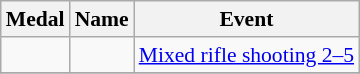<table class="wikitable sortable" style="font-size:90%">
<tr>
<th>Medal</th>
<th>Name</th>
<th>Event</th>
</tr>
<tr>
<td></td>
<td></td>
<td><a href='#'>Mixed rifle shooting 2–5</a></td>
</tr>
<tr>
</tr>
</table>
